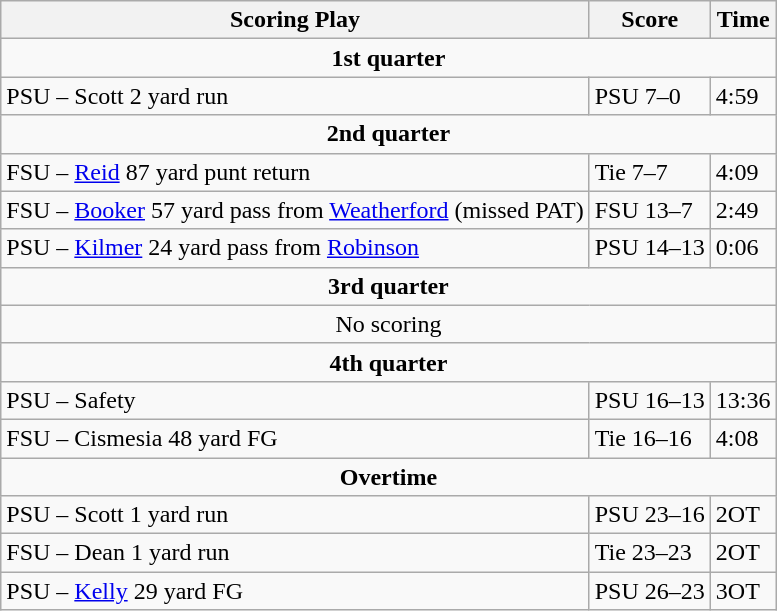<table class="wikitable">
<tr>
<th>Scoring Play</th>
<th>Score</th>
<th>Time</th>
</tr>
<tr>
<td colspan="4" style="text-align:center;"><strong>1st quarter</strong></td>
</tr>
<tr>
<td>PSU – Scott 2 yard run</td>
<td>PSU 7–0</td>
<td>4:59</td>
</tr>
<tr>
<td colspan="4" style="text-align:center;"><strong>2nd quarter</strong></td>
</tr>
<tr>
<td>FSU – <a href='#'>Reid</a> 87 yard punt return</td>
<td>Tie 7–7</td>
<td>4:09</td>
</tr>
<tr>
<td>FSU – <a href='#'>Booker</a> 57 yard pass from <a href='#'>Weatherford</a> (missed PAT)</td>
<td>FSU 13–7</td>
<td>2:49</td>
</tr>
<tr>
<td>PSU – <a href='#'>Kilmer</a> 24 yard pass from <a href='#'>Robinson</a></td>
<td>PSU 14–13</td>
<td>0:06</td>
</tr>
<tr>
<td colspan="4" style="text-align:center;"><strong>3rd quarter</strong></td>
</tr>
<tr>
<td colspan="6" style="text-align:center;">No scoring</td>
</tr>
<tr>
<td colspan="6" style="text-align:center;"><strong>4th quarter</strong></td>
</tr>
<tr>
<td>PSU – Safety</td>
<td>PSU 16–13</td>
<td>13:36</td>
</tr>
<tr>
<td>FSU – Cismesia 48 yard FG</td>
<td>Tie 16–16</td>
<td>4:08</td>
</tr>
<tr>
<td colspan="6" style="text-align:center;"><strong>Overtime</strong></td>
</tr>
<tr>
<td>PSU – Scott 1 yard run</td>
<td>PSU 23–16</td>
<td>2OT</td>
</tr>
<tr>
<td>FSU – Dean 1 yard run</td>
<td>Tie 23–23</td>
<td>2OT</td>
</tr>
<tr>
<td>PSU – <a href='#'>Kelly</a> 29 yard FG</td>
<td>PSU 26–23</td>
<td>3OT</td>
</tr>
</table>
